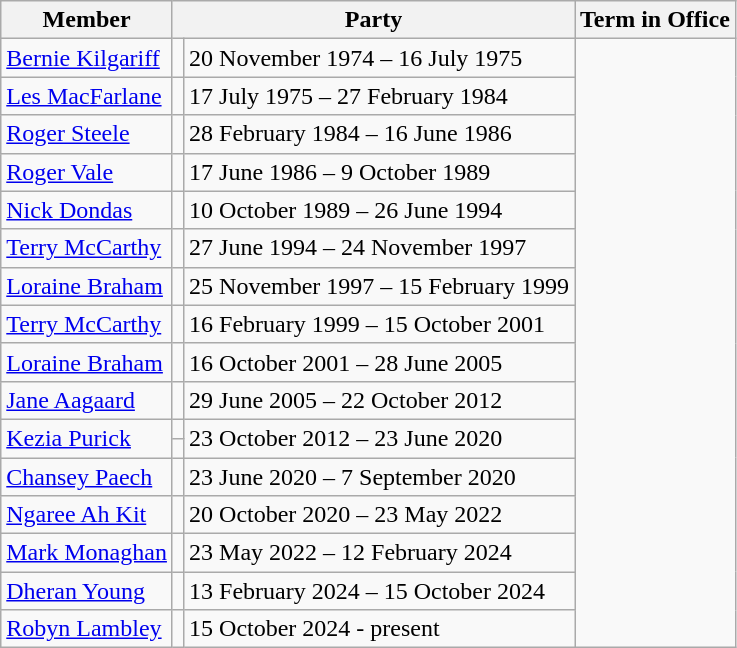<table class="wikitable" style="border:1px solid #aaa; border-collapse:collapse">
<tr>
<th>Member</th>
<th colspan=2>Party</th>
<th>Term in Office</th>
</tr>
<tr>
<td><a href='#'>Bernie Kilgariff</a></td>
<td></td>
<td>20 November 1974 – 16 July 1975</td>
</tr>
<tr>
<td><a href='#'>Les MacFarlane</a></td>
<td></td>
<td>17 July 1975 – 27 February 1984</td>
</tr>
<tr>
<td><a href='#'>Roger Steele</a></td>
<td></td>
<td>28 February 1984 – 16 June 1986</td>
</tr>
<tr>
<td><a href='#'>Roger Vale</a></td>
<td></td>
<td>17 June 1986 – 9 October 1989</td>
</tr>
<tr>
<td><a href='#'>Nick Dondas</a></td>
<td></td>
<td>10 October 1989 – 26 June 1994</td>
</tr>
<tr>
<td><a href='#'>Terry McCarthy</a></td>
<td></td>
<td>27 June 1994 – 24 November 1997</td>
</tr>
<tr>
<td><a href='#'>Loraine Braham</a></td>
<td></td>
<td>25 November 1997 – 15 February 1999</td>
</tr>
<tr>
<td><a href='#'>Terry McCarthy</a></td>
<td></td>
<td>16 February 1999 – 15 October 2001</td>
</tr>
<tr>
<td><a href='#'>Loraine Braham</a></td>
<td></td>
<td>16 October 2001 – 28 June 2005</td>
</tr>
<tr>
<td><a href='#'>Jane Aagaard</a></td>
<td></td>
<td>29 June 2005 – 22 October 2012</td>
</tr>
<tr>
<td rowspan=2><a href='#'>Kezia Purick</a></td>
<td></td>
<td rowspan=2>23 October 2012 – 23 June 2020</td>
</tr>
<tr>
<td></td>
</tr>
<tr>
<td><a href='#'>Chansey Paech</a></td>
<td></td>
<td>23 June 2020 – 7 September 2020</td>
</tr>
<tr>
<td><a href='#'>Ngaree Ah Kit</a></td>
<td></td>
<td>20 October 2020 – 23 May 2022</td>
</tr>
<tr>
<td><a href='#'>Mark Monaghan</a></td>
<td></td>
<td>23 May 2022 – 12 February 2024</td>
</tr>
<tr>
<td><a href='#'>Dheran Young</a></td>
<td></td>
<td>13 February 2024 – 15 October 2024</td>
</tr>
<tr>
<td><a href='#'>Robyn Lambley</a></td>
<td></td>
<td>15 October 2024 - present</td>
</tr>
</table>
